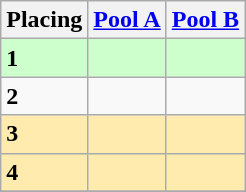<table class=wikitable style="border:1px solid #AAAAAA;">
<tr>
<th>Placing</th>
<th><a href='#'>Pool A</a></th>
<th><a href='#'>Pool B</a></th>
</tr>
<tr style="background: #ccffcc;">
<td><strong>1</strong></td>
<td></td>
<td></td>
</tr>
<tr>
<td><strong>2</strong></td>
<td></td>
<td></td>
</tr>
<tr style="background: #ffebad;">
<td><strong>3</strong></td>
<td></td>
<td></td>
</tr>
<tr style="background: #ffebad;">
<td><strong>4</strong></td>
<td></td>
<td></td>
</tr>
<tr>
</tr>
</table>
